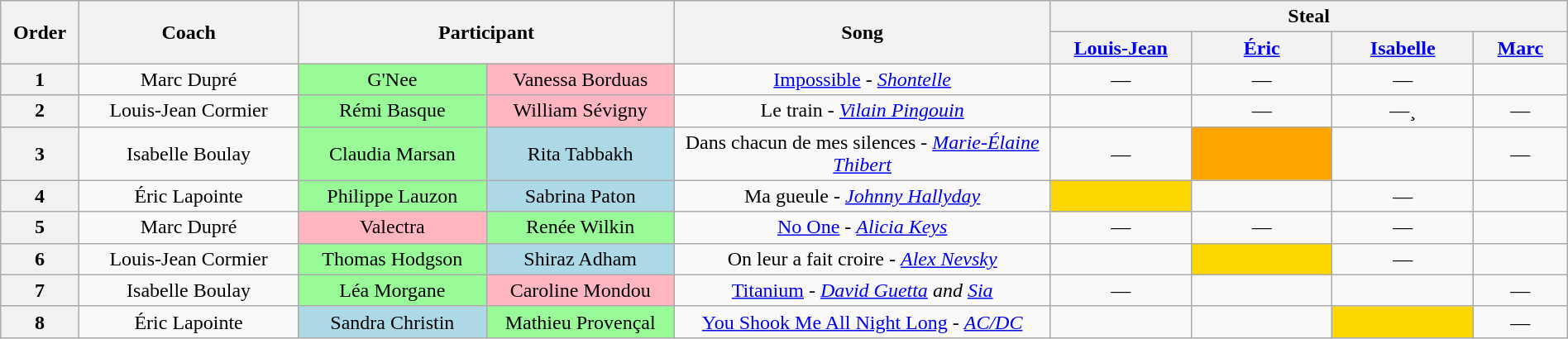<table class="wikitable" style="text-align: center; width:100%;">
<tr>
<th scope="col" rowspan="2" width="5%">Order</th>
<th scope="col" rowspan="2" width="14%">Coach</th>
<th scope="col" colspan="2" rowspan="2" width="24%">Participant</th>
<th scope="col" rowspan="2" width="24%">Song</th>
<th scope="col" colspan="4" width="5%">Steal</th>
</tr>
<tr>
<th width="9%"><a href='#'>Louis-Jean</a></th>
<th width="9%"><a href='#'>Éric</a></th>
<th width="9%"><a href='#'>Isabelle</a></th>
<th width="9%"><a href='#'>Marc</a></th>
</tr>
<tr>
<th scope="col">1</th>
<td>Marc Dupré</td>
<td style="background:palegreen; text-align:center;" width="12%">G'Nee</td>
<td style="background:lightpink; text-align:center;" width="12%">Vanessa Borduas</td>
<td><a href='#'>Impossible</a> - <em><a href='#'>Shontelle</a></em></td>
<td>—</td>
<td>—</td>
<td>—</td>
<td></td>
</tr>
<tr>
<th scope="col">2</th>
<td>Louis-Jean Cormier</td>
<td style="background:palegreen; text-align:center;">Rémi Basque</td>
<td style="background:lightpink; text-align:center;">William Sévigny</td>
<td>Le train - <em><a href='#'>Vilain Pingouin</a></em></td>
<td></td>
<td>—</td>
<td>—¸</td>
<td>—</td>
</tr>
<tr>
<th scope="col">3</th>
<td>Isabelle Boulay</td>
<td style="background:palegreen; text-align:center;">Claudia Marsan</td>
<td style="background:lightblue; text-align:center;">Rita Tabbakh</td>
<td>Dans chacun de mes silences - <em><a href='#'>Marie-Élaine Thibert</a></em></td>
<td>—</td>
<td style="background:orange;text-align:center;"></td>
<td></td>
<td>—</td>
</tr>
<tr>
<th scope="col">4</th>
<td>Éric Lapointe</td>
<td style="background:palegreen; text-align:center;">Philippe Lauzon</td>
<td style="background:lightblue; text-align:center;">Sabrina Paton</td>
<td>Ma gueule - <em><a href='#'>Johnny Hallyday</a></em></td>
<td style="background:gold;text-align:center;"></td>
<td></td>
<td>—</td>
<td></td>
</tr>
<tr>
<th scope="col">5</th>
<td>Marc Dupré</td>
<td style="background:lightpink; text-align:center;">Valectra</td>
<td style="background:palegreen; text-align:center;">Renée Wilkin</td>
<td><a href='#'>No One</a> - <em><a href='#'>Alicia Keys</a></em></td>
<td>—</td>
<td>—</td>
<td>—</td>
<td></td>
</tr>
<tr>
<th scope="col">6</th>
<td>Louis-Jean Cormier</td>
<td style="background:palegreen; text-align:center;">Thomas Hodgson</td>
<td style="background:lightblue; text-align:center;">Shiraz Adham</td>
<td>On leur a fait croire - <em><a href='#'>Alex Nevsky</a></em></td>
<td></td>
<td style="background:gold;text-align:center;"></td>
<td>—</td>
<td></td>
</tr>
<tr>
<th scope="col">7</th>
<td>Isabelle Boulay</td>
<td style="background:palegreen; text-align:center;">Léa Morgane</td>
<td style="background:lightpink; text-align:center;">Caroline Mondou</td>
<td><a href='#'>Titanium</a> - <em><a href='#'>David Guetta</a> and <a href='#'>Sia</a></em></td>
<td>—</td>
<td></td>
<td></td>
<td>—</td>
</tr>
<tr>
<th scope="col">8</th>
<td>Éric Lapointe</td>
<td style="background:lightblue; text-align:center;">Sandra Christin</td>
<td style="background:palegreen; text-align:center;">Mathieu Provençal</td>
<td><a href='#'>You Shook Me All Night Long</a> - <em><a href='#'>AC/DC</a></em></td>
<td></td>
<td></td>
<td style="background:gold;text-align:center;"></td>
<td>—</td>
</tr>
</table>
